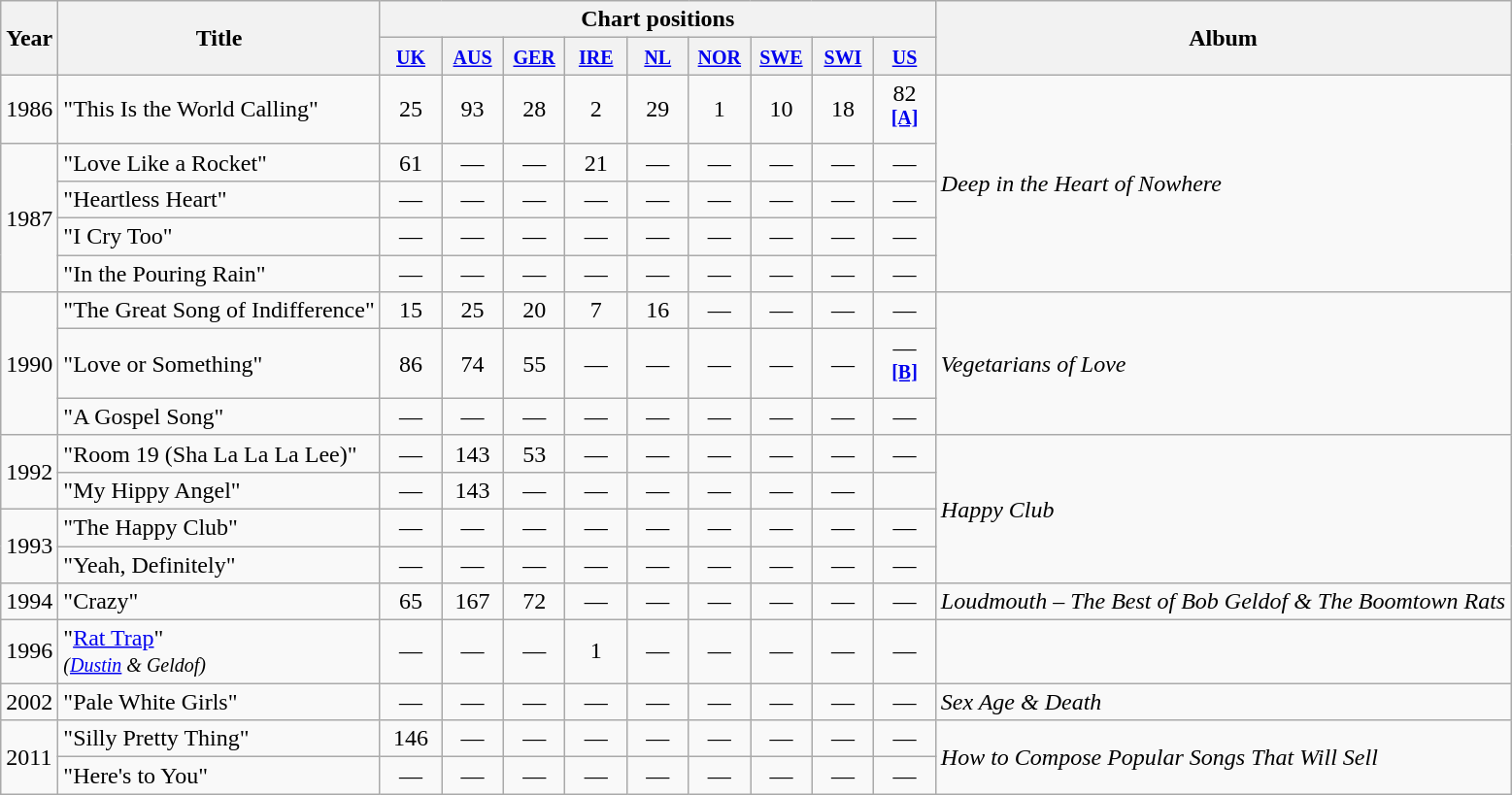<table class="wikitable">
<tr>
<th scope="col" rowspan="2">Year</th>
<th scope="col" rowspan="2">Title</th>
<th scope="col" colspan="9">Chart positions</th>
<th scope="col" rowspan="2">Album</th>
</tr>
<tr>
<th scope="col" width="35"><small><a href='#'>UK</a></small><br></th>
<th scope="col" width="35"><small><a href='#'>AUS</a></small><br></th>
<th scope="col" width="35"><small><a href='#'>GER</a></small><br></th>
<th scope="col" width="35"><small><a href='#'>IRE</a></small><br></th>
<th scope="col" width="35"><small><a href='#'>NL</a></small><br></th>
<th scope="col" width="35"><small><a href='#'>NOR</a></small><br></th>
<th scope="col" width="35"><small><a href='#'>SWE</a></small><br></th>
<th scope="col" width="35"><small><a href='#'>SWI</a></small><br></th>
<th scope="col" width="35"><small><a href='#'>US</a></small><br></th>
</tr>
<tr>
<td>1986</td>
<td>"This Is the World Calling"</td>
<td style="text-align:center;">25</td>
<td style="text-align:center;">93</td>
<td style="text-align:center;">28</td>
<td style="text-align:center;">2</td>
<td style="text-align:center;">29</td>
<td style="text-align:center;">1</td>
<td style="text-align:center;">10</td>
<td style="text-align:center;">18</td>
<td style="text-align:center;">82<br><sup><a href='#'><strong>[A]</strong></a></sup></td>
<td rowspan="5"><em>Deep in the Heart of Nowhere</em></td>
</tr>
<tr>
<td rowspan="4">1987</td>
<td>"Love Like a Rocket"</td>
<td style="text-align:center;">61</td>
<td style="text-align:center;">—</td>
<td style="text-align:center;">—</td>
<td style="text-align:center;">21</td>
<td style="text-align:center;">—</td>
<td style="text-align:center;">—</td>
<td style="text-align:center;">—</td>
<td style="text-align:center;">—</td>
<td style="text-align:center;">—</td>
</tr>
<tr>
<td>"Heartless Heart"</td>
<td style="text-align:center;">—</td>
<td style="text-align:center;">—</td>
<td style="text-align:center;">—</td>
<td style="text-align:center;">—</td>
<td style="text-align:center;">—</td>
<td style="text-align:center;">—</td>
<td style="text-align:center;">—</td>
<td style="text-align:center;">—</td>
<td style="text-align:center;">—</td>
</tr>
<tr>
<td>"I Cry Too"</td>
<td style="text-align:center;">—</td>
<td style="text-align:center;">—</td>
<td style="text-align:center;">—</td>
<td style="text-align:center;">—</td>
<td style="text-align:center;">—</td>
<td style="text-align:center;">—</td>
<td style="text-align:center;">—</td>
<td style="text-align:center;">—</td>
<td style="text-align:center;">—</td>
</tr>
<tr>
<td>"In the Pouring Rain"</td>
<td style="text-align:center;">—</td>
<td style="text-align:center;">—</td>
<td style="text-align:center;">—</td>
<td style="text-align:center;">—</td>
<td style="text-align:center;">—</td>
<td style="text-align:center;">—</td>
<td style="text-align:center;">—</td>
<td style="text-align:center;">—</td>
<td style="text-align:center;">—</td>
</tr>
<tr>
<td rowspan="3">1990</td>
<td>"The Great Song of Indifference"</td>
<td style="text-align:center;">15</td>
<td style="text-align:center;">25</td>
<td style="text-align:center;">20</td>
<td style="text-align:center;">7</td>
<td style="text-align:center;">16</td>
<td style="text-align:center;">—</td>
<td style="text-align:center;">—</td>
<td style="text-align:center;">—</td>
<td style="text-align:center;">—</td>
<td rowspan="3"><em>Vegetarians of Love</em></td>
</tr>
<tr>
<td>"Love or Something"</td>
<td style="text-align:center;">86</td>
<td style="text-align:center;">74</td>
<td style="text-align:center;">55</td>
<td style="text-align:center;">—</td>
<td style="text-align:center;">—</td>
<td style="text-align:center;">—</td>
<td style="text-align:center;">—</td>
<td style="text-align:center;">—</td>
<td style="text-align:center;">—<br><sup><a href='#'><strong>[B]</strong></a></sup></td>
</tr>
<tr>
<td>"A Gospel Song"</td>
<td style="text-align:center;">—</td>
<td style="text-align:center;">—</td>
<td style="text-align:center;">—</td>
<td style="text-align:center;">—</td>
<td style="text-align:center;">—</td>
<td style="text-align:center;">—</td>
<td style="text-align:center;">—</td>
<td style="text-align:center;">—</td>
<td style="text-align:center;">—</td>
</tr>
<tr>
<td rowspan="2">1992</td>
<td>"Room 19 (Sha La La La Lee)"</td>
<td style="text-align:center;">—</td>
<td style="text-align:center;">143</td>
<td style="text-align:center;">53</td>
<td style="text-align:center;">—</td>
<td style="text-align:center;">—</td>
<td style="text-align:center;">—</td>
<td style="text-align:center;">—</td>
<td style="text-align:center;">—</td>
<td style="text-align:center;">—</td>
<td rowspan="4"><em>Happy Club</em></td>
</tr>
<tr>
<td>"My Hippy Angel"</td>
<td style="text-align:center;">—</td>
<td style="text-align:center;">143</td>
<td style="text-align:center;">—</td>
<td style="text-align:center;">—</td>
<td style="text-align:center;">—</td>
<td style="text-align:center;">—</td>
<td style="text-align:center;">—</td>
<td style="text-align:center;">—</td>
</tr>
<tr>
<td rowspan="2">1993</td>
<td>"The Happy Club"</td>
<td style="text-align:center;">—</td>
<td style="text-align:center;">—</td>
<td style="text-align:center;">—</td>
<td style="text-align:center;">—</td>
<td style="text-align:center;">—</td>
<td style="text-align:center;">—</td>
<td style="text-align:center;">—</td>
<td style="text-align:center;">—</td>
<td style="text-align:center;">—</td>
</tr>
<tr>
<td>"Yeah, Definitely"</td>
<td style="text-align:center;">—</td>
<td style="text-align:center;">—</td>
<td style="text-align:center;">—</td>
<td style="text-align:center;">—</td>
<td style="text-align:center;">—</td>
<td style="text-align:center;">—</td>
<td style="text-align:center;">—</td>
<td style="text-align:center;">—</td>
<td style="text-align:center;">—</td>
</tr>
<tr>
<td>1994</td>
<td>"Crazy"</td>
<td style="text-align:center;">65</td>
<td style="text-align:center;">167</td>
<td style="text-align:center;">72</td>
<td style="text-align:center;">—</td>
<td style="text-align:center;">—</td>
<td style="text-align:center;">—</td>
<td style="text-align:center;">—</td>
<td style="text-align:center;">—</td>
<td style="text-align:center;">—</td>
<td><em>Loudmouth – The Best of Bob Geldof & The Boomtown Rats</em></td>
</tr>
<tr>
<td>1996</td>
<td>"<a href='#'>Rat Trap</a>" <br><small><em>(<a href='#'>Dustin</a> & Geldof)</em></small></td>
<td style="text-align:center;">—</td>
<td style="text-align:center;">—</td>
<td style="text-align:center;">—</td>
<td style="text-align:center;">1</td>
<td style="text-align:center;">—</td>
<td style="text-align:center;">—</td>
<td style="text-align:center;">—</td>
<td style="text-align:center;">—</td>
<td style="text-align:center;">—</td>
<td></td>
</tr>
<tr>
<td>2002</td>
<td>"Pale White Girls"</td>
<td style="text-align:center;">—</td>
<td style="text-align:center;">—</td>
<td style="text-align:center;">—</td>
<td style="text-align:center;">—</td>
<td style="text-align:center;">—</td>
<td style="text-align:center;">—</td>
<td style="text-align:center;">—</td>
<td style="text-align:center;">—</td>
<td style="text-align:center;">—</td>
<td><em>Sex Age & Death</em></td>
</tr>
<tr>
<td rowspan="2">2011</td>
<td>"Silly Pretty Thing"</td>
<td style="text-align:center;">146</td>
<td style="text-align:center;">—</td>
<td style="text-align:center;">—</td>
<td style="text-align:center;">—</td>
<td style="text-align:center;">—</td>
<td style="text-align:center;">—</td>
<td style="text-align:center;">—</td>
<td style="text-align:center;">—</td>
<td style="text-align:center;">—</td>
<td rowspan="2"><em>How to Compose Popular Songs That Will Sell</em></td>
</tr>
<tr>
<td>"Here's to You"</td>
<td style="text-align:center;">—</td>
<td style="text-align:center;">—</td>
<td style="text-align:center;">—</td>
<td style="text-align:center;">—</td>
<td style="text-align:center;">—</td>
<td style="text-align:center;">—</td>
<td style="text-align:center;">—</td>
<td style="text-align:center;">—</td>
<td style="text-align:center;">—</td>
</tr>
</table>
